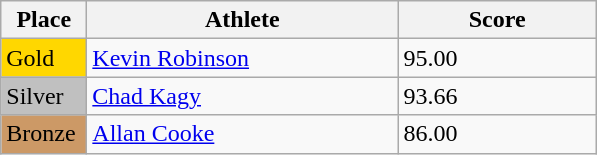<table class="wikitable">
<tr>
<th width="50">Place</th>
<th width="200">Athlete</th>
<th width="125">Score</th>
</tr>
<tr>
<td style="background:gold;">Gold</td>
<td><a href='#'>Kevin Robinson</a></td>
<td>95.00</td>
</tr>
<tr>
<td style="background:silver;">Silver</td>
<td><a href='#'>Chad Kagy</a></td>
<td>93.66</td>
</tr>
<tr>
<td style="background:#CC9966;">Bronze</td>
<td><a href='#'>Allan Cooke</a></td>
<td>86.00</td>
</tr>
</table>
